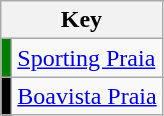<table class="wikitable">
<tr>
<th colspan=2>Key</th>
</tr>
<tr>
<td bgcolor=#008000></td>
<td><a href='#'>Sporting Praia</a></td>
</tr>
<tr>
<td bgcolor=#000000></td>
<td><a href='#'>Boavista Praia</a></td>
</tr>
</table>
